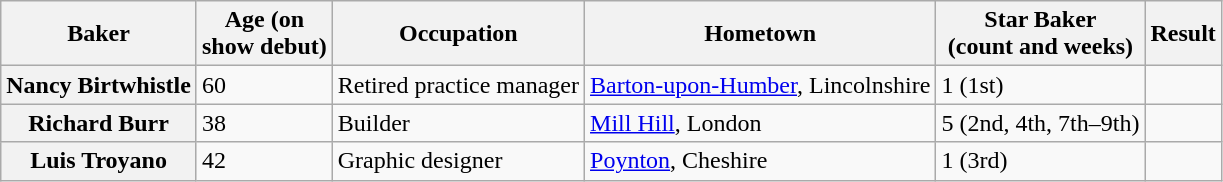<table class="wikitable col2center col5center">
<tr>
<th scope="col">Baker</th>
<th scope="col">Age (on<br>show debut)</th>
<th scope="col">Occupation</th>
<th scope="col">Hometown</th>
<th scope="col">Star Baker<br>(count and weeks)</th>
<th scope="col">Result</th>
</tr>
<tr>
<th scope="row">Nancy Birtwhistle</th>
<td>60</td>
<td>Retired practice manager</td>
<td><a href='#'>Barton-upon-Humber</a>, Lincolnshire</td>
<td>1 (1st)</td>
<td></td>
</tr>
<tr>
<th scope="row">Richard Burr</th>
<td>38</td>
<td>Builder</td>
<td><a href='#'>Mill Hill</a>, London</td>
<td>5 (2nd, 4th, 7th–9th)</td>
<td></td>
</tr>
<tr>
<th scope="row">Luis Troyano</th>
<td>42</td>
<td>Graphic designer</td>
<td><a href='#'>Poynton</a>, Cheshire</td>
<td>1 (3rd)</td>
<td></td>
</tr>
</table>
